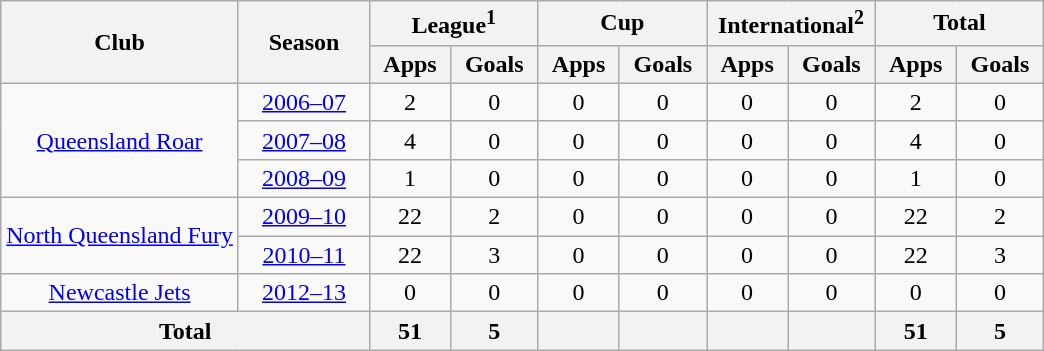<table class="wikitable" style="text-align: center;">
<tr>
<th rowspan="2">Club</th>
<th rowspan="2" width="80">Season</th>
<th colspan="2" width="105">League<sup>1</sup></th>
<th colspan="2" width="105">Cup</th>
<th colspan="2" width="105">International<sup>2</sup></th>
<th colspan="2" width="105">Total</th>
</tr>
<tr>
<th>Apps</th>
<th>Goals</th>
<th>Apps</th>
<th>Goals</th>
<th>Apps</th>
<th>Goals</th>
<th>Apps</th>
<th>Goals</th>
</tr>
<tr>
<td rowspan="3" valign="center"><a href='#'>Queensland Roar</a></td>
<td><a href='#'>2006–07</a></td>
<td>2</td>
<td>0</td>
<td>0</td>
<td>0</td>
<td>0</td>
<td>0</td>
<td>2</td>
<td>0</td>
</tr>
<tr>
<td><a href='#'>2007–08</a></td>
<td>4</td>
<td>0</td>
<td>0</td>
<td>0</td>
<td>0</td>
<td>0</td>
<td>4</td>
<td>0</td>
</tr>
<tr>
<td><a href='#'>2008–09</a></td>
<td>1</td>
<td>0</td>
<td>0</td>
<td>0</td>
<td>0</td>
<td>0</td>
<td>1</td>
<td>0</td>
</tr>
<tr>
<td rowspan="2" valign="center"><a href='#'>North Queensland Fury</a></td>
<td><a href='#'>2009–10</a></td>
<td>22</td>
<td>2</td>
<td>0</td>
<td>0</td>
<td>0</td>
<td>0</td>
<td>22</td>
<td>2</td>
</tr>
<tr>
<td><a href='#'>2010–11</a></td>
<td>22</td>
<td>3</td>
<td>0</td>
<td>0</td>
<td>0</td>
<td>0</td>
<td>22</td>
<td>3</td>
</tr>
<tr>
<td rowspan="1" valign="center"><a href='#'>Newcastle Jets</a></td>
<td><a href='#'>2012–13</a></td>
<td>0</td>
<td>0</td>
<td>0</td>
<td>0</td>
<td>0</td>
<td>0</td>
<td>0</td>
<td>0</td>
</tr>
<tr>
<th colspan="2">Total</th>
<th>51</th>
<th>5</th>
<th></th>
<th></th>
<th></th>
<th></th>
<th>51</th>
<th>5</th>
</tr>
</table>
